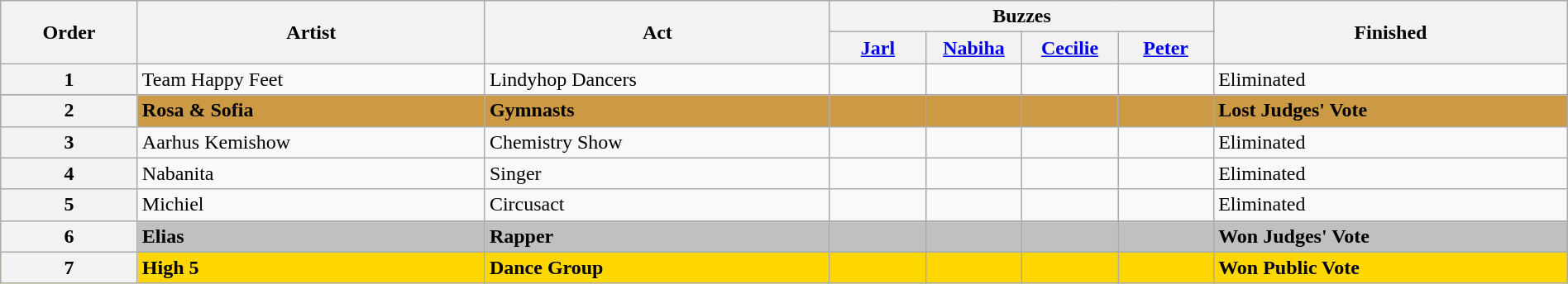<table class="wikitable sortable" width="100%">
<tr>
<th rowspan="2">Order</th>
<th rowspan="2" class="unsortable">Artist</th>
<th rowspan="2" class="unsortable">Act</th>
<th colspan="4" class="unsortable">Buzzes</th>
<th rowspan="2">Finished</th>
</tr>
<tr>
<th width="70"><a href='#'>Jarl</a></th>
<th width="70"><a href='#'>Nabiha</a></th>
<th width="70"><a href='#'>Cecilie</a></th>
<th width="70"><a href='#'>Peter</a></th>
</tr>
<tr>
<th>1</th>
<td>Team Happy Feet</td>
<td>Lindyhop Dancers</td>
<td></td>
<td></td>
<td></td>
<td></td>
<td>Eliminated</td>
</tr>
<tr style="background:#c94;">
<th>2</th>
<td><strong>Rosa & Sofia</strong></td>
<td><strong>Gymnasts</strong></td>
<td></td>
<td></td>
<td></td>
<td align="center"></td>
<td><strong>Lost Judges' Vote</strong></td>
</tr>
<tr>
<th>3</th>
<td>Aarhus Kemishow</td>
<td>Chemistry Show</td>
<td></td>
<td></td>
<td></td>
<td></td>
<td>Eliminated</td>
</tr>
<tr>
<th>4</th>
<td>Nabanita</td>
<td>Singer</td>
<td></td>
<td></td>
<td></td>
<td></td>
<td>Eliminated</td>
</tr>
<tr>
<th>5</th>
<td>Michiel</td>
<td>Circusact</td>
<td></td>
<td></td>
<td></td>
<td></td>
<td>Eliminated</td>
</tr>
<tr style="background:silver;">
<th>6</th>
<td><strong>Elias</strong> </td>
<td><strong>Rapper</strong></td>
<td align="center"></td>
<td align="center"></td>
<td align="center"></td>
<td></td>
<td><strong>Won Judges' Vote</strong></td>
</tr>
<tr style="background:gold;">
<th>7</th>
<td><strong>High 5</strong></td>
<td><strong>Dance Group</strong></td>
<td></td>
<td></td>
<td></td>
<td></td>
<td><strong>Won Public Vote</strong></td>
</tr>
</table>
